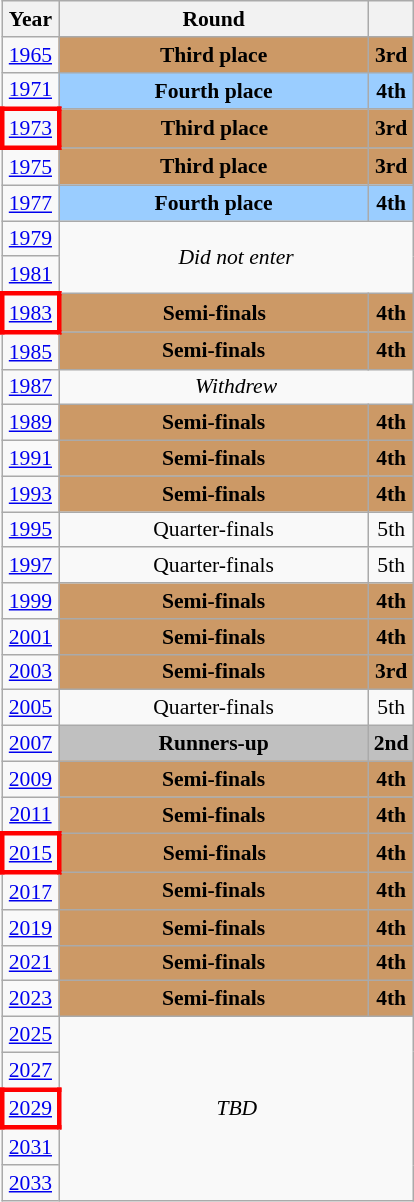<table class="wikitable" style="text-align: center; font-size:90%">
<tr>
<th>Year</th>
<th style="width:200px">Round</th>
<th></th>
</tr>
<tr>
<td><a href='#'>1965</a></td>
<td bgcolor="cc9966"><strong>Third place</strong></td>
<td bgcolor="cc9966"><strong>3rd</strong></td>
</tr>
<tr>
<td><a href='#'>1971</a></td>
<td bgcolor="9acdff"><strong>Fourth place</strong></td>
<td bgcolor="9acdff"><strong>4th</strong></td>
</tr>
<tr>
<td style="border: 3px solid red"><a href='#'>1973</a></td>
<td bgcolor="cc9966"><strong>Third place</strong></td>
<td bgcolor="cc9966"><strong>3rd</strong></td>
</tr>
<tr>
<td><a href='#'>1975</a></td>
<td bgcolor="cc9966"><strong>Third place</strong></td>
<td bgcolor="cc9966"><strong>3rd</strong></td>
</tr>
<tr>
<td><a href='#'>1977</a></td>
<td bgcolor="9acdff"><strong>Fourth place</strong></td>
<td bgcolor="9acdff"><strong>4th</strong></td>
</tr>
<tr>
<td><a href='#'>1979</a></td>
<td colspan="2" rowspan="2"><em>Did not enter</em></td>
</tr>
<tr>
<td><a href='#'>1981</a></td>
</tr>
<tr>
<td style="border: 3px solid red"><a href='#'>1983</a></td>
<td bgcolor="cc9966"><strong>Semi-finals</strong></td>
<td bgcolor="cc9966"><strong>4th</strong></td>
</tr>
<tr>
<td><a href='#'>1985</a></td>
<td bgcolor="cc9966"><strong>Semi-finals</strong></td>
<td bgcolor="cc9966"><strong>4th</strong></td>
</tr>
<tr>
<td><a href='#'>1987</a></td>
<td colspan="2"><em>Withdrew</em></td>
</tr>
<tr>
<td><a href='#'>1989</a></td>
<td bgcolor="cc9966"><strong>Semi-finals</strong></td>
<td bgcolor="cc9966"><strong>4th</strong></td>
</tr>
<tr>
<td><a href='#'>1991</a></td>
<td bgcolor="cc9966"><strong>Semi-finals</strong></td>
<td bgcolor="cc9966"><strong>4th</strong></td>
</tr>
<tr>
<td><a href='#'>1993</a></td>
<td bgcolor="cc9966"><strong>Semi-finals</strong></td>
<td bgcolor="cc9966"><strong>4th</strong></td>
</tr>
<tr>
<td><a href='#'>1995</a></td>
<td>Quarter-finals</td>
<td>5th</td>
</tr>
<tr>
<td><a href='#'>1997</a></td>
<td>Quarter-finals</td>
<td>5th</td>
</tr>
<tr>
<td><a href='#'>1999</a></td>
<td bgcolor="cc9966"><strong>Semi-finals</strong></td>
<td bgcolor="cc9966"><strong>4th</strong></td>
</tr>
<tr>
<td><a href='#'>2001</a></td>
<td bgcolor="cc9966"><strong>Semi-finals</strong></td>
<td bgcolor="cc9966"><strong>4th</strong></td>
</tr>
<tr>
<td><a href='#'>2003</a></td>
<td bgcolor="cc9966"><strong>Semi-finals</strong></td>
<td bgcolor="cc9966"><strong>3rd</strong></td>
</tr>
<tr>
<td><a href='#'>2005</a></td>
<td>Quarter-finals</td>
<td>5th</td>
</tr>
<tr>
<td><a href='#'>2007</a></td>
<td bgcolor=Silver><strong>Runners-up</strong></td>
<td bgcolor=Silver><strong>2nd</strong></td>
</tr>
<tr>
<td><a href='#'>2009</a></td>
<td bgcolor="cc9966"><strong>Semi-finals</strong></td>
<td bgcolor="cc9966"><strong>4th</strong></td>
</tr>
<tr>
<td><a href='#'>2011</a></td>
<td bgcolor="cc9966"><strong>Semi-finals</strong></td>
<td bgcolor="cc9966"><strong>4th</strong></td>
</tr>
<tr>
<td style="border: 3px solid red"><a href='#'>2015</a></td>
<td bgcolor="cc9966"><strong>Semi-finals</strong></td>
<td bgcolor="cc9966"><strong>4th</strong></td>
</tr>
<tr>
<td><a href='#'>2017</a></td>
<td bgcolor="cc9966"><strong>Semi-finals</strong></td>
<td bgcolor="cc9966"><strong>4th</strong></td>
</tr>
<tr>
<td><a href='#'>2019</a></td>
<td bgcolor="cc9966"><strong>Semi-finals</strong></td>
<td bgcolor="cc9966"><strong>4th</strong></td>
</tr>
<tr>
<td><a href='#'>2021</a></td>
<td bgcolor="cc9966"><strong>Semi-finals</strong></td>
<td bgcolor="cc9966"><strong>4th</strong></td>
</tr>
<tr>
<td><a href='#'>2023</a></td>
<td bgcolor="cc9966"><strong>Semi-finals</strong></td>
<td bgcolor="cc9966"><strong>4th</strong></td>
</tr>
<tr>
<td><a href='#'>2025</a></td>
<td colspan="2" rowspan="5"><em>TBD</em></td>
</tr>
<tr>
<td><a href='#'>2027</a></td>
</tr>
<tr>
<td style="border: 3px solid red"><a href='#'>2029</a></td>
</tr>
<tr>
<td><a href='#'>2031</a></td>
</tr>
<tr>
<td><a href='#'>2033</a></td>
</tr>
</table>
